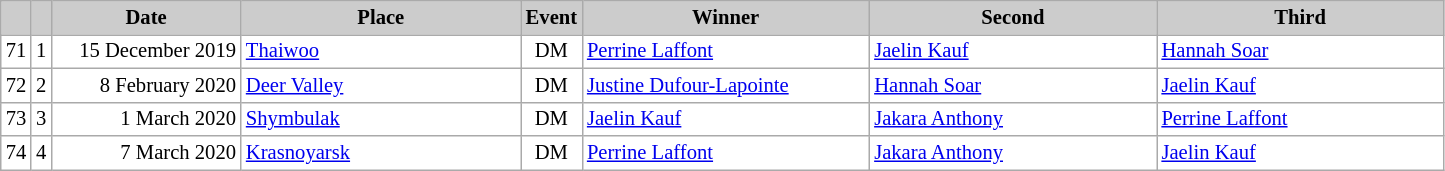<table class="wikitable plainrowheaders" style="background:#fff; font-size:86%; line-height:16px; border:grey solid 1px; border-collapse:collapse;">
<tr>
<th scope="col" style="background:#ccc; width=20 px;"></th>
<th scope="col" style="background:#ccc; width=30 px;"></th>
<th scope="col" style="background:#ccc; width:120px;">Date</th>
<th scope="col" style="background:#ccc; width:180px;">Place</th>
<th scope="col" style="background:#ccc; width:15px;">Event</th>
<th scope="col" style="background:#ccc; width:185px;">Winner</th>
<th scope="col" style="background:#ccc; width:185px;">Second</th>
<th scope="col" style="background:#ccc; width:185px;">Third</th>
</tr>
<tr>
<td align="center">71</td>
<td align="center">1</td>
<td align="right">15 December 2019</td>
<td> <a href='#'>Thaiwoo</a></td>
<td align="center">DM</td>
<td> <a href='#'>Perrine Laffont</a></td>
<td> <a href='#'>Jaelin Kauf</a></td>
<td> <a href='#'>Hannah Soar</a></td>
</tr>
<tr>
<td align="center">72</td>
<td align="center">2</td>
<td align="right">8 February 2020</td>
<td> <a href='#'>Deer Valley</a></td>
<td align="center">DM</td>
<td> <a href='#'>Justine Dufour-Lapointe</a></td>
<td> <a href='#'>Hannah Soar</a></td>
<td> <a href='#'>Jaelin Kauf</a></td>
</tr>
<tr>
<td align="center">73</td>
<td align="center">3</td>
<td align="right">1 March 2020</td>
<td> <a href='#'>Shymbulak</a></td>
<td align="center">DM</td>
<td> <a href='#'>Jaelin Kauf</a></td>
<td> <a href='#'>Jakara Anthony</a></td>
<td> <a href='#'>Perrine Laffont</a></td>
</tr>
<tr>
<td align="center">74</td>
<td align="center">4</td>
<td align="right">7 March 2020</td>
<td> <a href='#'>Krasnoyarsk</a></td>
<td align="center">DM</td>
<td> <a href='#'>Perrine Laffont</a></td>
<td> <a href='#'>Jakara Anthony</a></td>
<td> <a href='#'>Jaelin Kauf</a></td>
</tr>
</table>
